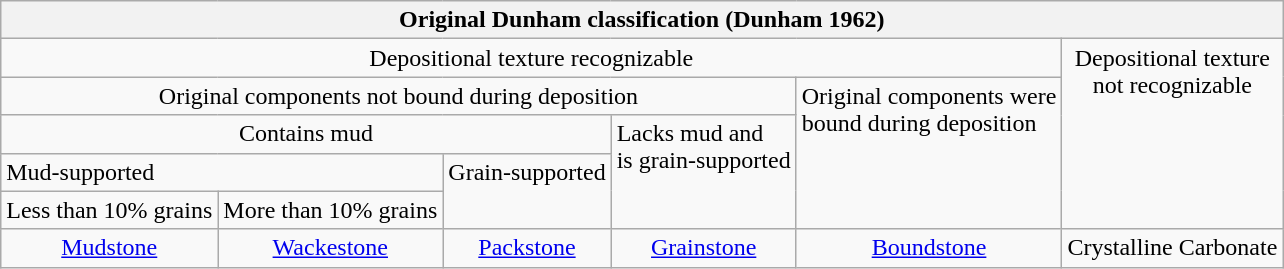<table class="wikitable">
<tr>
<th colspan="6" style="text-align:center">Original Dunham classification (Dunham 1962)</th>
</tr>
<tr style="vertical-align: top;">
<td colspan="5" style="text-align:center">Depositional texture recognizable</td>
<td colspan="1" rowspan="5" style="text-align:center">Depositional texture<br>not recognizable</td>
</tr>
<tr style="vertical-align: top;">
<td colspan="4" style="text-align:center">Original components not bound during deposition</td>
<td rowspan="4">Original components were<br>bound during deposition</td>
</tr>
<tr style="vertical-align: top;">
<td colspan="3" style="text-align:center">Contains mud</td>
<td rowspan="3">Lacks mud and<br>is grain-supported</td>
</tr>
<tr style="vertical-align: top;">
<td colspan="2">Mud-supported</td>
<td rowspan="2">Grain-supported</td>
</tr>
<tr>
<td>Less than 10% grains</td>
<td>More than 10% grains</td>
</tr>
<tr>
<td style="text-align:center"><a href='#'>Mudstone</a></td>
<td style="text-align:center"><a href='#'>Wackestone</a></td>
<td style="text-align:center"><a href='#'>Packstone</a></td>
<td style="text-align:center"><a href='#'>Grainstone</a></td>
<td style="text-align:center"><a href='#'>Boundstone</a></td>
<td style="text-align:center">Crystalline Carbonate</td>
</tr>
</table>
